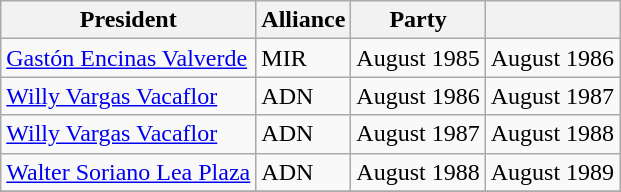<table class="wikitable">
<tr>
<th>President</th>
<th>Alliance</th>
<th>Party</th>
<th></th>
</tr>
<tr>
<td><a href='#'>Gastón Encinas Valverde</a></td>
<td>MIR</td>
<td>August 1985</td>
<td>August 1986</td>
</tr>
<tr>
<td><a href='#'>Willy Vargas Vacaflor</a></td>
<td>ADN</td>
<td>August 1986</td>
<td>August 1987</td>
</tr>
<tr>
<td><a href='#'>Willy Vargas Vacaflor</a></td>
<td>ADN</td>
<td>August 1987</td>
<td>August 1988</td>
</tr>
<tr>
<td><a href='#'>Walter Soriano Lea Plaza</a></td>
<td>ADN</td>
<td>August 1988</td>
<td>August 1989</td>
</tr>
<tr>
</tr>
</table>
